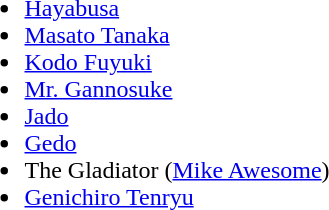<table border="0">
<tr>
<td valign="top"><br><ul><li><a href='#'>Hayabusa</a></li><li><a href='#'>Masato Tanaka</a></li><li><a href='#'>Kodo Fuyuki</a></li><li><a href='#'>Mr. Gannosuke</a></li><li><a href='#'>Jado</a></li><li><a href='#'>Gedo</a></li><li>The Gladiator (<a href='#'>Mike Awesome</a>)</li><li><a href='#'>Genichiro Tenryu</a></li></ul></td>
</tr>
</table>
